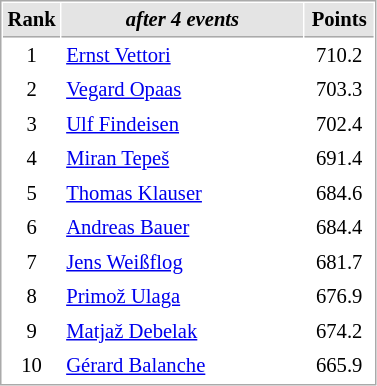<table cellspacing="1" cellpadding="3" style="border:1px solid #AAAAAA;font-size:86%">
<tr bgcolor="#E4E4E4">
<th style="border-bottom:1px solid #AAAAAA" width=10>Rank</th>
<th style="border-bottom:1px solid #AAAAAA" width=155><em>after 4 events</em></th>
<th style="border-bottom:1px solid #AAAAAA" width=40>Points</th>
</tr>
<tr>
<td align=center>1</td>
<td> <a href='#'>Ernst Vettori</a></td>
<td align=center>710.2</td>
</tr>
<tr>
<td align=center>2</td>
<td> <a href='#'>Vegard Opaas</a></td>
<td align=center>703.3</td>
</tr>
<tr>
<td align=center>3</td>
<td> <a href='#'>Ulf Findeisen</a></td>
<td align=center>702.4</td>
</tr>
<tr>
<td align=center>4</td>
<td> <a href='#'>Miran Tepeš</a></td>
<td align=center>691.4</td>
</tr>
<tr>
<td align=center>5</td>
<td> <a href='#'>Thomas Klauser</a></td>
<td align=center>684.6</td>
</tr>
<tr>
<td align=center>6</td>
<td> <a href='#'>Andreas Bauer</a></td>
<td align=center>684.4</td>
</tr>
<tr>
<td align=center>7</td>
<td> <a href='#'>Jens Weißflog</a></td>
<td align=center>681.7</td>
</tr>
<tr>
<td align=center>8</td>
<td> <a href='#'>Primož Ulaga</a></td>
<td align=center>676.9</td>
</tr>
<tr>
<td align=center>9</td>
<td> <a href='#'>Matjaž Debelak</a></td>
<td align=center>674.2</td>
</tr>
<tr>
<td align=center>10</td>
<td> <a href='#'>Gérard Balanche</a></td>
<td align=center>665.9</td>
</tr>
</table>
